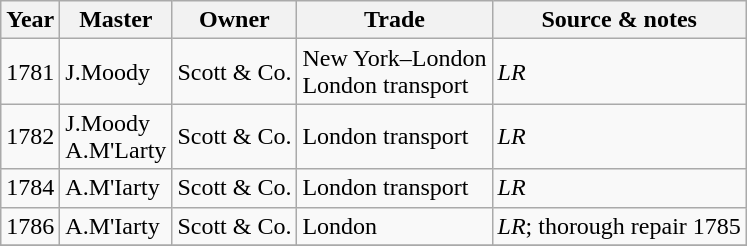<table class=" wikitable">
<tr>
<th>Year</th>
<th>Master</th>
<th>Owner</th>
<th>Trade</th>
<th>Source & notes</th>
</tr>
<tr>
<td>1781</td>
<td>J.Moody</td>
<td>Scott & Co.</td>
<td>New York–London<br>London transport</td>
<td><em>LR</em></td>
</tr>
<tr>
<td>1782</td>
<td>J.Moody<br>A.M'Larty</td>
<td>Scott & Co.</td>
<td>London transport</td>
<td><em>LR</em></td>
</tr>
<tr>
<td>1784</td>
<td>A.M'Iarty</td>
<td>Scott & Co.</td>
<td>London transport</td>
<td><em>LR</em></td>
</tr>
<tr>
<td>1786</td>
<td>A.M'Iarty</td>
<td>Scott & Co.</td>
<td>London</td>
<td><em>LR</em>; thorough repair 1785</td>
</tr>
<tr>
</tr>
</table>
